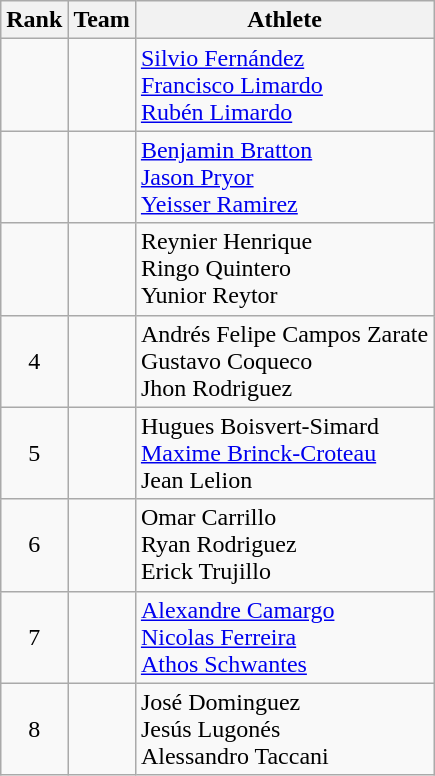<table class="wikitable sortable" style="text-align:center">
<tr>
<th>Rank</th>
<th>Team</th>
<th class="unsortable">Athlete</th>
</tr>
<tr>
<td></td>
<td align="left"></td>
<td align="left"><a href='#'>Silvio Fernández</a><br><a href='#'>Francisco Limardo</a><br><a href='#'>Rubén Limardo</a></td>
</tr>
<tr>
<td></td>
<td align="left"></td>
<td align="left"><a href='#'>Benjamin Bratton</a><br><a href='#'>Jason Pryor</a><br><a href='#'>Yeisser Ramirez</a></td>
</tr>
<tr>
<td></td>
<td align="left"></td>
<td align="left">Reynier Henrique<br>Ringo Quintero<br>Yunior Reytor</td>
</tr>
<tr>
<td>4</td>
<td align="left"></td>
<td align="left">Andrés Felipe Campos Zarate<br>Gustavo Coqueco<br>Jhon Rodriguez</td>
</tr>
<tr>
<td>5</td>
<td align="left"></td>
<td align="left">Hugues Boisvert-Simard<br><a href='#'>Maxime Brinck-Croteau</a><br>Jean Lelion</td>
</tr>
<tr>
<td>6</td>
<td align="left"></td>
<td align="left">Omar Carrillo<br>Ryan Rodriguez<br>Erick Trujillo</td>
</tr>
<tr>
<td>7</td>
<td align="left"></td>
<td align="left"><a href='#'>Alexandre Camargo</a><br><a href='#'>Nicolas Ferreira</a><br><a href='#'>Athos Schwantes</a></td>
</tr>
<tr>
<td>8</td>
<td align="left"></td>
<td align="left">José Dominguez<br>Jesús Lugonés<br>Alessandro Taccani</td>
</tr>
</table>
